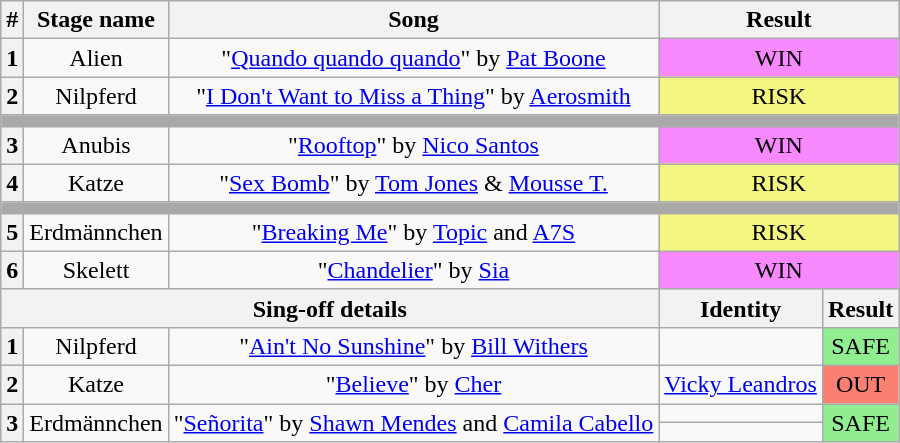<table class="wikitable plainrowheaders" style="text-align: center;">
<tr>
<th>#</th>
<th>Stage name</th>
<th>Song</th>
<th colspan=2>Result</th>
</tr>
<tr>
<th>1</th>
<td>Alien</td>
<td>"<a href='#'>Quando quando quando</a>" by <a href='#'>Pat Boone</a></td>
<td colspan=2 bgcolor=#F888FD>WIN</td>
</tr>
<tr>
<th>2</th>
<td>Nilpferd</td>
<td>"<a href='#'>I Don't Want to Miss a Thing</a>" by <a href='#'>Aerosmith</a></td>
<td colspan=2 bgcolor="#F3F781">RISK</td>
</tr>
<tr>
<td colspan="5" style="background:darkgray"></td>
</tr>
<tr>
<th>3</th>
<td>Anubis</td>
<td>"<a href='#'>Rooftop</a>" by <a href='#'>Nico Santos</a></td>
<td colspan=2 bgcolor=#F888FD>WIN</td>
</tr>
<tr>
<th>4</th>
<td>Katze</td>
<td>"<a href='#'>Sex Bomb</a>" by <a href='#'>Tom Jones</a> & <a href='#'>Mousse T.</a></td>
<td colspan=2 bgcolor="#F3F781">RISK</td>
</tr>
<tr>
<td colspan="5" style="background:darkgray"></td>
</tr>
<tr>
<th>5</th>
<td>Erdmännchen</td>
<td>"<a href='#'>Breaking Me</a>" by <a href='#'>Topic</a> and <a href='#'>A7S</a></td>
<td colspan=2 bgcolor="#F3F781">RISK</td>
</tr>
<tr>
<th>6</th>
<td>Skelett</td>
<td>"<a href='#'>Chandelier</a>" by <a href='#'>Sia</a></td>
<td colspan=2 bgcolor=#F888FD>WIN</td>
</tr>
<tr>
<th colspan="3">Sing-off details</th>
<th>Identity</th>
<th>Result</th>
</tr>
<tr>
<th>1</th>
<td>Nilpferd</td>
<td>"<a href='#'>Ain't No Sunshine</a>" by <a href='#'>Bill Withers</a></td>
<td></td>
<td bgcolor=lightgreen>SAFE</td>
</tr>
<tr>
<th>2</th>
<td>Katze</td>
<td>"<a href='#'>Believe</a>" by <a href='#'>Cher</a></td>
<td><a href='#'>Vicky Leandros</a></td>
<td bgcolor=salmon>OUT</td>
</tr>
<tr>
<th rowspan=2>3</th>
<td rowspan=2>Erdmännchen</td>
<td rowspan=2>"<a href='#'>Señorita</a>" by <a href='#'>Shawn Mendes</a> and <a href='#'>Camila Cabello</a></td>
<td></td>
<td rowspan=2 bgcolor=lightgreen>SAFE</td>
</tr>
<tr>
<td></td>
</tr>
</table>
